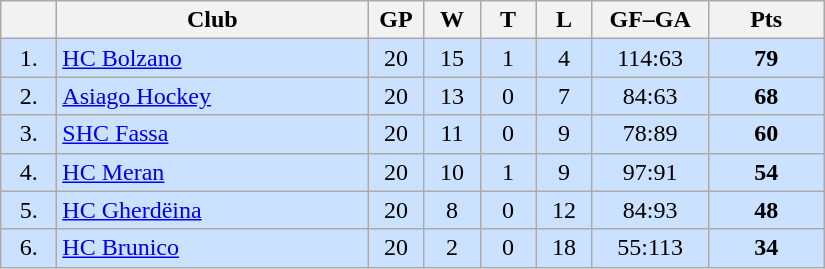<table class="wikitable">
<tr>
<th width="30"></th>
<th width="200">Club</th>
<th width="30">GP</th>
<th width="30">W</th>
<th width="30">T</th>
<th width="30">L</th>
<th width="70">GF–GA</th>
<th width="70">Pts</th>
</tr>
<tr bgcolor="#CAE1FF" align="center">
<td>1.</td>
<td align="left"><a href='#'>HC Bolzano</a></td>
<td>20</td>
<td>15</td>
<td>1</td>
<td>4</td>
<td>114:63</td>
<td><strong>79</strong></td>
</tr>
<tr bgcolor="#CAE1FF" align="center">
<td>2.</td>
<td align="left"><a href='#'>Asiago Hockey</a></td>
<td>20</td>
<td>13</td>
<td>0</td>
<td>7</td>
<td>84:63</td>
<td><strong>68</strong></td>
</tr>
<tr bgcolor="#CAE1FF" align="center">
<td>3.</td>
<td align="left"><a href='#'>SHC Fassa</a></td>
<td>20</td>
<td>11</td>
<td>0</td>
<td>9</td>
<td>78:89</td>
<td><strong>60</strong></td>
</tr>
<tr bgcolor="#CAE1FF" align="center">
<td>4.</td>
<td align="left"><a href='#'>HC Meran</a></td>
<td>20</td>
<td>10</td>
<td>1</td>
<td>9</td>
<td>97:91</td>
<td><strong>54</strong></td>
</tr>
<tr bgcolor="#CAE1FF" align="center">
<td>5.</td>
<td align="left"><a href='#'>HC Gherdëina</a></td>
<td>20</td>
<td>8</td>
<td>0</td>
<td>12</td>
<td>84:93</td>
<td><strong>48</strong></td>
</tr>
<tr bgcolor="#CAE1FF" align="center">
<td>6.</td>
<td align="left"><a href='#'>HC Brunico</a></td>
<td>20</td>
<td>2</td>
<td>0</td>
<td>18</td>
<td>55:113</td>
<td><strong>34</strong></td>
</tr>
</table>
